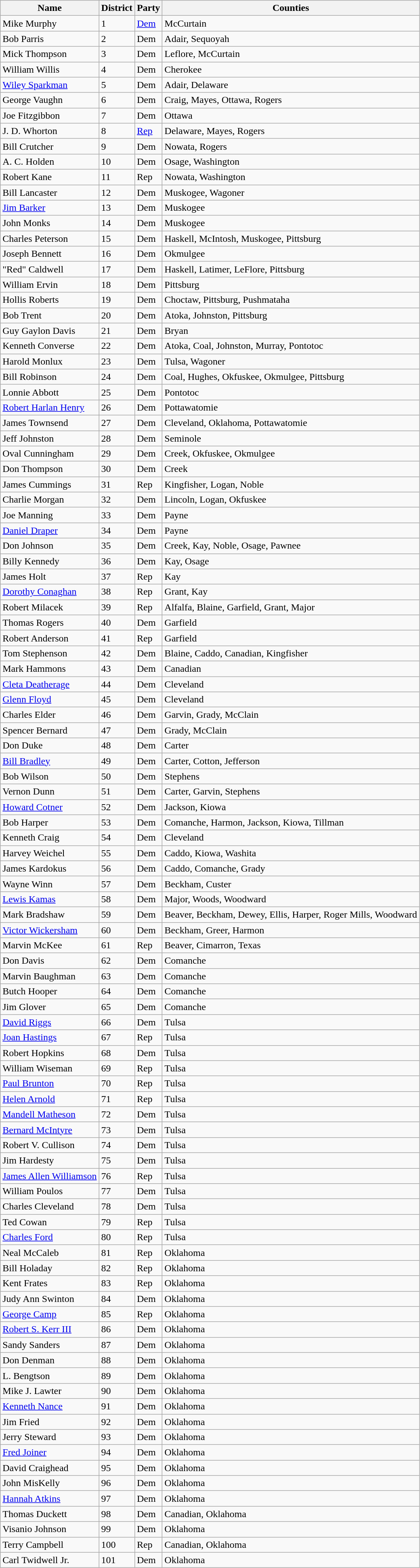<table class="wikitable sortable">
<tr>
<th>Name</th>
<th>District</th>
<th>Party</th>
<th>Counties</th>
</tr>
<tr>
<td>Mike Murphy</td>
<td>1</td>
<td><a href='#'>Dem</a></td>
<td>McCurtain</td>
</tr>
<tr>
<td>Bob Parris</td>
<td>2</td>
<td>Dem</td>
<td>Adair, Sequoyah</td>
</tr>
<tr>
<td>Mick Thompson</td>
<td>3</td>
<td>Dem</td>
<td>Leflore, McCurtain</td>
</tr>
<tr>
<td>William Willis</td>
<td>4</td>
<td>Dem</td>
<td>Cherokee</td>
</tr>
<tr>
<td><a href='#'>Wiley Sparkman</a></td>
<td>5</td>
<td>Dem</td>
<td>Adair, Delaware</td>
</tr>
<tr>
<td>George Vaughn</td>
<td>6</td>
<td>Dem</td>
<td>Craig, Mayes, Ottawa, Rogers</td>
</tr>
<tr>
<td>Joe Fitzgibbon</td>
<td>7</td>
<td>Dem</td>
<td>Ottawa</td>
</tr>
<tr>
<td>J. D. Whorton</td>
<td>8</td>
<td><a href='#'>Rep</a></td>
<td>Delaware, Mayes, Rogers</td>
</tr>
<tr>
<td>Bill Crutcher</td>
<td>9</td>
<td>Dem</td>
<td>Nowata, Rogers</td>
</tr>
<tr>
<td>A. C. Holden</td>
<td>10</td>
<td>Dem</td>
<td>Osage, Washington</td>
</tr>
<tr>
<td>Robert Kane</td>
<td>11</td>
<td>Rep</td>
<td>Nowata, Washington</td>
</tr>
<tr>
<td>Bill Lancaster</td>
<td>12</td>
<td>Dem</td>
<td>Muskogee, Wagoner</td>
</tr>
<tr>
<td><a href='#'>Jim Barker</a></td>
<td>13</td>
<td>Dem</td>
<td>Muskogee</td>
</tr>
<tr>
<td>John Monks</td>
<td>14</td>
<td>Dem</td>
<td>Muskogee</td>
</tr>
<tr>
<td>Charles Peterson</td>
<td>15</td>
<td>Dem</td>
<td>Haskell, McIntosh, Muskogee, Pittsburg</td>
</tr>
<tr>
<td>Joseph Bennett</td>
<td>16</td>
<td>Dem</td>
<td>Okmulgee</td>
</tr>
<tr>
<td>"Red" Caldwell</td>
<td>17</td>
<td>Dem</td>
<td>Haskell, Latimer, LeFlore, Pittsburg</td>
</tr>
<tr>
<td>William Ervin</td>
<td>18</td>
<td>Dem</td>
<td>Pittsburg</td>
</tr>
<tr>
<td>Hollis Roberts</td>
<td>19</td>
<td>Dem</td>
<td>Choctaw, Pittsburg, Pushmataha</td>
</tr>
<tr>
<td>Bob Trent</td>
<td>20</td>
<td>Dem</td>
<td>Atoka, Johnston, Pittsburg</td>
</tr>
<tr>
<td>Guy Gaylon Davis</td>
<td>21</td>
<td>Dem</td>
<td>Bryan</td>
</tr>
<tr>
<td>Kenneth Converse</td>
<td>22</td>
<td>Dem</td>
<td>Atoka, Coal, Johnston, Murray, Pontotoc</td>
</tr>
<tr>
<td>Harold Monlux</td>
<td>23</td>
<td>Dem</td>
<td>Tulsa, Wagoner</td>
</tr>
<tr>
<td>Bill Robinson</td>
<td>24</td>
<td>Dem</td>
<td>Coal, Hughes, Okfuskee, Okmulgee, Pittsburg</td>
</tr>
<tr>
<td>Lonnie Abbott</td>
<td>25</td>
<td>Dem</td>
<td>Pontotoc</td>
</tr>
<tr>
<td><a href='#'>Robert Harlan Henry</a></td>
<td>26</td>
<td>Dem</td>
<td>Pottawatomie</td>
</tr>
<tr>
<td>James Townsend</td>
<td>27</td>
<td>Dem</td>
<td>Cleveland, Oklahoma, Pottawatomie</td>
</tr>
<tr>
<td>Jeff Johnston</td>
<td>28</td>
<td>Dem</td>
<td>Seminole</td>
</tr>
<tr>
<td>Oval Cunningham</td>
<td>29</td>
<td>Dem</td>
<td>Creek, Okfuskee, Okmulgee</td>
</tr>
<tr>
<td>Don Thompson</td>
<td>30</td>
<td>Dem</td>
<td>Creek</td>
</tr>
<tr>
<td>James Cummings</td>
<td>31</td>
<td>Rep</td>
<td>Kingfisher, Logan, Noble</td>
</tr>
<tr>
<td>Charlie Morgan</td>
<td>32</td>
<td>Dem</td>
<td>Lincoln, Logan, Okfuskee</td>
</tr>
<tr>
<td>Joe Manning</td>
<td>33</td>
<td>Dem</td>
<td>Payne</td>
</tr>
<tr>
<td><a href='#'>Daniel Draper</a></td>
<td>34</td>
<td>Dem</td>
<td>Payne</td>
</tr>
<tr>
<td>Don Johnson</td>
<td>35</td>
<td>Dem</td>
<td>Creek, Kay, Noble, Osage, Pawnee</td>
</tr>
<tr>
<td>Billy Kennedy</td>
<td>36</td>
<td>Dem</td>
<td>Kay, Osage</td>
</tr>
<tr>
<td>James Holt</td>
<td>37</td>
<td>Rep</td>
<td>Kay</td>
</tr>
<tr>
<td><a href='#'>Dorothy Conaghan</a></td>
<td>38</td>
<td>Rep</td>
<td>Grant, Kay</td>
</tr>
<tr>
<td>Robert Milacek</td>
<td>39</td>
<td>Rep</td>
<td>Alfalfa, Blaine, Garfield, Grant, Major</td>
</tr>
<tr>
<td>Thomas Rogers</td>
<td>40</td>
<td>Dem</td>
<td>Garfield</td>
</tr>
<tr>
<td>Robert Anderson</td>
<td>41</td>
<td>Rep</td>
<td>Garfield</td>
</tr>
<tr>
<td>Tom Stephenson</td>
<td>42</td>
<td>Dem</td>
<td>Blaine, Caddo, Canadian, Kingfisher</td>
</tr>
<tr>
<td>Mark Hammons</td>
<td>43</td>
<td>Dem</td>
<td>Canadian</td>
</tr>
<tr>
<td><a href='#'>Cleta Deatherage</a></td>
<td>44</td>
<td>Dem</td>
<td>Cleveland</td>
</tr>
<tr>
<td><a href='#'>Glenn Floyd</a></td>
<td>45</td>
<td>Dem</td>
<td>Cleveland</td>
</tr>
<tr>
<td>Charles Elder</td>
<td>46</td>
<td>Dem</td>
<td>Garvin, Grady, McClain</td>
</tr>
<tr>
<td>Spencer Bernard</td>
<td>47</td>
<td>Dem</td>
<td>Grady, McClain</td>
</tr>
<tr>
<td>Don Duke</td>
<td>48</td>
<td>Dem</td>
<td>Carter</td>
</tr>
<tr>
<td><a href='#'>Bill Bradley</a></td>
<td>49</td>
<td>Dem</td>
<td>Carter, Cotton, Jefferson</td>
</tr>
<tr>
<td>Bob Wilson</td>
<td>50</td>
<td>Dem</td>
<td>Stephens</td>
</tr>
<tr>
<td>Vernon Dunn</td>
<td>51</td>
<td>Dem</td>
<td>Carter, Garvin, Stephens</td>
</tr>
<tr>
<td><a href='#'>Howard Cotner</a></td>
<td>52</td>
<td>Dem</td>
<td>Jackson, Kiowa</td>
</tr>
<tr>
<td>Bob Harper</td>
<td>53</td>
<td>Dem</td>
<td>Comanche, Harmon, Jackson, Kiowa, Tillman</td>
</tr>
<tr>
<td>Kenneth Craig</td>
<td>54</td>
<td>Dem</td>
<td>Cleveland</td>
</tr>
<tr>
<td>Harvey Weichel</td>
<td>55</td>
<td>Dem</td>
<td>Caddo, Kiowa, Washita</td>
</tr>
<tr>
<td>James Kardokus</td>
<td>56</td>
<td>Dem</td>
<td>Caddo, Comanche, Grady</td>
</tr>
<tr>
<td>Wayne Winn</td>
<td>57</td>
<td>Dem</td>
<td>Beckham, Custer</td>
</tr>
<tr>
<td><a href='#'>Lewis Kamas</a></td>
<td>58</td>
<td>Dem</td>
<td>Major, Woods, Woodward</td>
</tr>
<tr>
<td>Mark Bradshaw</td>
<td>59</td>
<td>Dem</td>
<td>Beaver, Beckham, Dewey, Ellis, Harper, Roger Mills, Woodward</td>
</tr>
<tr>
<td><a href='#'>Victor Wickersham</a></td>
<td>60</td>
<td>Dem</td>
<td>Beckham, Greer, Harmon</td>
</tr>
<tr>
<td>Marvin McKee</td>
<td>61</td>
<td>Rep</td>
<td>Beaver, Cimarron, Texas</td>
</tr>
<tr>
<td>Don Davis</td>
<td>62</td>
<td>Dem</td>
<td>Comanche</td>
</tr>
<tr>
<td>Marvin Baughman</td>
<td>63</td>
<td>Dem</td>
<td>Comanche</td>
</tr>
<tr>
<td>Butch Hooper</td>
<td>64</td>
<td>Dem</td>
<td>Comanche</td>
</tr>
<tr>
<td>Jim Glover</td>
<td>65</td>
<td>Dem</td>
<td>Comanche</td>
</tr>
<tr>
<td><a href='#'>David Riggs</a></td>
<td>66</td>
<td>Dem</td>
<td>Tulsa</td>
</tr>
<tr>
<td><a href='#'>Joan Hastings</a></td>
<td>67</td>
<td>Rep</td>
<td>Tulsa</td>
</tr>
<tr>
<td>Robert Hopkins</td>
<td>68</td>
<td>Dem</td>
<td>Tulsa</td>
</tr>
<tr>
<td>William Wiseman</td>
<td>69</td>
<td>Rep</td>
<td>Tulsa</td>
</tr>
<tr>
<td><a href='#'>Paul Brunton</a></td>
<td>70</td>
<td>Rep</td>
<td>Tulsa</td>
</tr>
<tr>
<td><a href='#'>Helen Arnold</a></td>
<td>71</td>
<td>Rep</td>
<td>Tulsa</td>
</tr>
<tr>
<td><a href='#'>Mandell Matheson</a></td>
<td>72</td>
<td>Dem</td>
<td>Tulsa</td>
</tr>
<tr>
<td><a href='#'>Bernard McIntyre</a></td>
<td>73</td>
<td>Dem</td>
<td>Tulsa</td>
</tr>
<tr>
<td>Robert V. Cullison</td>
<td>74</td>
<td>Dem</td>
<td>Tulsa</td>
</tr>
<tr>
<td>Jim Hardesty</td>
<td>75</td>
<td>Dem</td>
<td>Tulsa</td>
</tr>
<tr>
<td><a href='#'>James Allen Williamson</a></td>
<td>76</td>
<td>Rep</td>
<td>Tulsa</td>
</tr>
<tr>
<td>William Poulos</td>
<td>77</td>
<td>Dem</td>
<td>Tulsa</td>
</tr>
<tr>
<td>Charles Cleveland</td>
<td>78</td>
<td>Dem</td>
<td>Tulsa</td>
</tr>
<tr>
<td>Ted Cowan</td>
<td>79</td>
<td>Rep</td>
<td>Tulsa</td>
</tr>
<tr>
<td><a href='#'>Charles Ford</a></td>
<td>80</td>
<td>Rep</td>
<td>Tulsa</td>
</tr>
<tr>
<td>Neal McCaleb</td>
<td>81</td>
<td>Rep</td>
<td>Oklahoma</td>
</tr>
<tr>
<td>Bill Holaday</td>
<td>82</td>
<td>Rep</td>
<td>Oklahoma</td>
</tr>
<tr>
<td>Kent Frates</td>
<td>83</td>
<td>Rep</td>
<td>Oklahoma</td>
</tr>
<tr>
<td>Judy Ann Swinton</td>
<td>84</td>
<td>Dem</td>
<td>Oklahoma</td>
</tr>
<tr>
<td><a href='#'>George Camp</a></td>
<td>85</td>
<td>Rep</td>
<td>Oklahoma</td>
</tr>
<tr>
<td><a href='#'>Robert S. Kerr III</a></td>
<td>86</td>
<td>Dem</td>
<td>Oklahoma</td>
</tr>
<tr>
<td>Sandy Sanders</td>
<td>87</td>
<td>Dem</td>
<td>Oklahoma</td>
</tr>
<tr>
<td>Don Denman</td>
<td>88</td>
<td>Dem</td>
<td>Oklahoma</td>
</tr>
<tr>
<td>L. Bengtson</td>
<td>89</td>
<td>Dem</td>
<td>Oklahoma</td>
</tr>
<tr>
<td>Mike J. Lawter</td>
<td>90</td>
<td>Dem</td>
<td>Oklahoma</td>
</tr>
<tr>
<td><a href='#'>Kenneth Nance</a></td>
<td>91</td>
<td>Dem</td>
<td>Oklahoma</td>
</tr>
<tr>
<td>Jim Fried</td>
<td>92</td>
<td>Dem</td>
<td>Oklahoma</td>
</tr>
<tr>
<td>Jerry Steward</td>
<td>93</td>
<td>Dem</td>
<td>Oklahoma</td>
</tr>
<tr>
<td><a href='#'>Fred Joiner</a></td>
<td>94</td>
<td>Dem</td>
<td>Oklahoma</td>
</tr>
<tr>
<td>David Craighead</td>
<td>95</td>
<td>Dem</td>
<td>Oklahoma</td>
</tr>
<tr>
<td>John MisKelly</td>
<td>96</td>
<td>Dem</td>
<td>Oklahoma</td>
</tr>
<tr>
<td><a href='#'>Hannah Atkins</a></td>
<td>97</td>
<td>Dem</td>
<td>Oklahoma</td>
</tr>
<tr>
<td>Thomas Duckett</td>
<td>98</td>
<td>Dem</td>
<td>Canadian, Oklahoma</td>
</tr>
<tr>
<td>Visanio Johnson</td>
<td>99</td>
<td>Dem</td>
<td>Oklahoma</td>
</tr>
<tr>
<td>Terry Campbell</td>
<td>100</td>
<td>Rep</td>
<td>Canadian, Oklahoma</td>
</tr>
<tr>
<td>Carl Twidwell Jr.</td>
<td>101</td>
<td>Dem</td>
<td>Oklahoma</td>
</tr>
</table>
